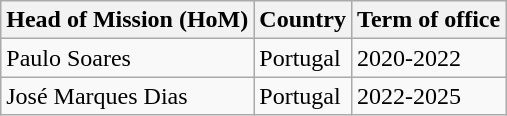<table class="wikitable">
<tr>
<th><strong>Head of Mission (HoM)</strong></th>
<th><strong>Country</strong></th>
<th><strong>Term of office</strong></th>
</tr>
<tr>
<td>Paulo Soares</td>
<td>Portugal</td>
<td>2020-2022</td>
</tr>
<tr>
<td>José Marques Dias</td>
<td>Portugal</td>
<td>2022-2025</td>
</tr>
</table>
